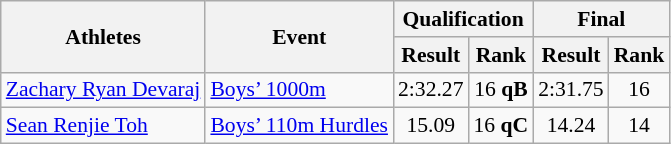<table class="wikitable" border="1" style="font-size:90%">
<tr>
<th rowspan=2>Athletes</th>
<th rowspan=2>Event</th>
<th colspan=2>Qualification</th>
<th colspan=2>Final</th>
</tr>
<tr>
<th>Result</th>
<th>Rank</th>
<th>Result</th>
<th>Rank</th>
</tr>
<tr>
<td><a href='#'>Zachary Ryan Devaraj</a></td>
<td><a href='#'>Boys’ 1000m</a></td>
<td align=center>2:32.27</td>
<td align=center>16 <strong>qB</strong></td>
<td align=center>2:31.75</td>
<td align=center>16</td>
</tr>
<tr>
<td><a href='#'>Sean Renjie Toh</a></td>
<td><a href='#'>Boys’ 110m Hurdles</a></td>
<td align=center>15.09</td>
<td align=center>16 <strong>qC</strong></td>
<td align=center>14.24</td>
<td align=center>14</td>
</tr>
</table>
